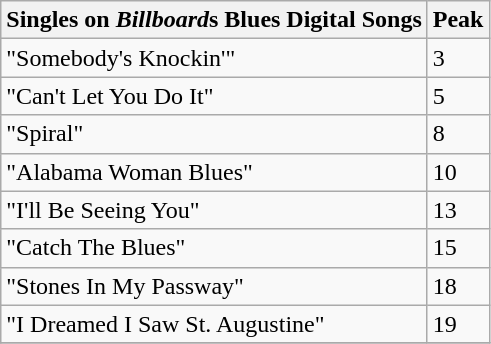<table class="wikitable">
<tr>
<th>Singles on <em>Billboard</em>s Blues Digital Songs</th>
<th>Peak</th>
</tr>
<tr>
<td>"Somebody's Knockin'"</td>
<td>3</td>
</tr>
<tr>
<td>"Can't Let You Do It"</td>
<td>5</td>
</tr>
<tr>
<td>"Spiral"</td>
<td>8</td>
</tr>
<tr>
<td>"Alabama Woman Blues"</td>
<td>10</td>
</tr>
<tr>
<td>"I'll Be Seeing You"</td>
<td>13</td>
</tr>
<tr>
<td>"Catch The Blues"</td>
<td>15</td>
</tr>
<tr>
<td>"Stones In My Passway"</td>
<td>18</td>
</tr>
<tr>
<td>"I Dreamed I Saw St. Augustine"</td>
<td>19</td>
</tr>
<tr>
</tr>
</table>
